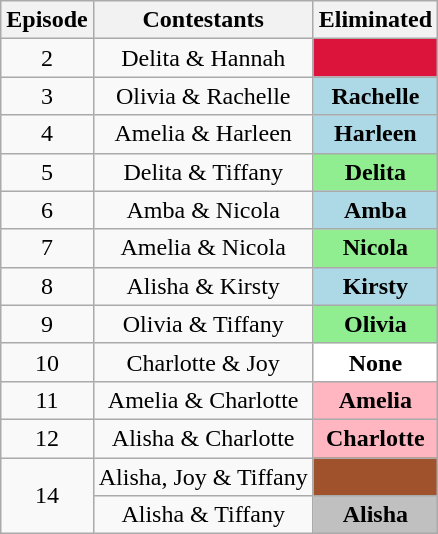<table class="wikitable" border="2" style="text-align:center">
<tr>
<th>Episode</th>
<th>Contestants</th>
<th>Eliminated</th>
</tr>
<tr>
<td>2</td>
<td>Delita & Hannah</td>
<td style="background:crimson"><strong></strong></td>
</tr>
<tr>
<td>3</td>
<td>Olivia & Rachelle</td>
<td style="background:lightblue"><strong>Rachelle</strong></td>
</tr>
<tr>
<td>4</td>
<td>Amelia & Harleen</td>
<td style="background:lightblue"><strong>Harleen</strong></td>
</tr>
<tr>
<td>5</td>
<td>Delita & Tiffany</td>
<td style="background:lightgreen"><strong>Delita</strong></td>
</tr>
<tr>
<td>6</td>
<td>Amba & Nicola</td>
<td style="background:lightblue"><strong>Amba</strong></td>
</tr>
<tr>
<td>7</td>
<td>Amelia & Nicola</td>
<td style="background:lightgreen"><strong>Nicola</strong></td>
</tr>
<tr>
<td>8</td>
<td>Alisha & Kirsty</td>
<td style="background:lightblue"><strong>Kirsty</strong></td>
</tr>
<tr>
<td>9</td>
<td>Olivia & Tiffany</td>
<td style="background:lightgreen"><strong>Olivia</strong></td>
</tr>
<tr>
<td>10</td>
<td>Charlotte & Joy</td>
<td style="background:white"><strong>None</strong></td>
</tr>
<tr>
<td>11</td>
<td>Amelia & Charlotte</td>
<td style="background:lightpink"><strong>Amelia</strong></td>
</tr>
<tr>
<td>12</td>
<td>Alisha & Charlotte</td>
<td style="background:lightpink"><strong>Charlotte</strong></td>
</tr>
<tr>
<td rowspan="2">14</td>
<td>Alisha, Joy & Tiffany</td>
<td style="background: sienna"><strong></strong></td>
</tr>
<tr>
<td>Alisha & Tiffany</td>
<td style="background:silver"><strong>Alisha</strong></td>
</tr>
</table>
